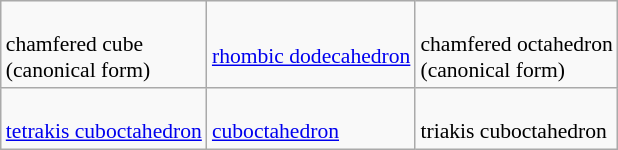<table class="wikitable center" style="font-size:90%;">
<tr>
<td><br>chamfered cube<br>(canonical form)</td>
<td><br><a href='#'>rhombic dodecahedron</a></td>
<td><br>chamfered octahedron<br>(canonical form)</td>
</tr>
<tr>
<td><br><a href='#'>tetrakis cuboctahedron</a></td>
<td><br><a href='#'>cuboctahedron</a></td>
<td><br>triakis cuboctahedron</td>
</tr>
</table>
